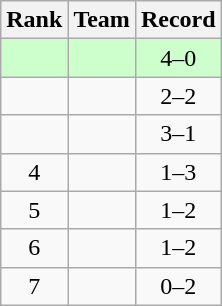<table class=wikitable style="text-align:center;">
<tr>
<th>Rank</th>
<th>Team</th>
<th>Record</th>
</tr>
<tr bgcolor=ccffcc>
<td></td>
<td align=left></td>
<td>4–0</td>
</tr>
<tr>
<td></td>
<td align=left></td>
<td>2–2</td>
</tr>
<tr>
<td></td>
<td align=left></td>
<td>3–1</td>
</tr>
<tr>
<td>4</td>
<td align=left></td>
<td>1–3</td>
</tr>
<tr>
<td>5</td>
<td align=left></td>
<td>1–2</td>
</tr>
<tr>
<td>6</td>
<td align=left></td>
<td>1–2</td>
</tr>
<tr>
<td>7</td>
<td align=left></td>
<td>0–2</td>
</tr>
</table>
